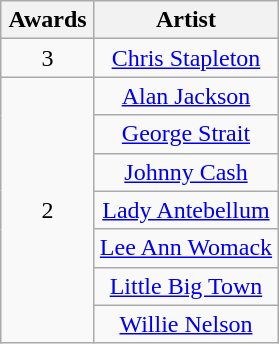<table class="wikitable" rowspan="2" style="text-align:center;">
<tr>
<th scope="col" style="width:55px;">Awards</th>
<th scope="col" style="text-align:center;">Artist</th>
</tr>
<tr>
<td>3</td>
<td><a href='#'>Chris Stapleton</a></td>
</tr>
<tr>
<td rowspan="7">2</td>
<td><a href='#'>Alan Jackson</a></td>
</tr>
<tr>
<td><a href='#'>George Strait</a></td>
</tr>
<tr>
<td><a href='#'>Johnny Cash</a></td>
</tr>
<tr>
<td><a href='#'>Lady Antebellum</a></td>
</tr>
<tr>
<td><a href='#'>Lee Ann Womack</a></td>
</tr>
<tr>
<td><a href='#'>Little Big Town</a></td>
</tr>
<tr>
<td><a href='#'>Willie Nelson</a></td>
</tr>
</table>
